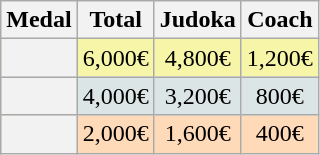<table class=wikitable style="text-align:center;">
<tr>
<th>Medal</th>
<th>Total</th>
<th>Judoka</th>
<th>Coach</th>
</tr>
<tr bgcolor=F7F6A8>
<th></th>
<td>6,000€</td>
<td>4,800€</td>
<td>1,200€</td>
</tr>
<tr bgcolor=DCE5E5>
<th></th>
<td>4,000€</td>
<td>3,200€</td>
<td>800€</td>
</tr>
<tr bgcolor=FFDAB9>
<th></th>
<td>2,000€</td>
<td>1,600€</td>
<td>400€</td>
</tr>
</table>
